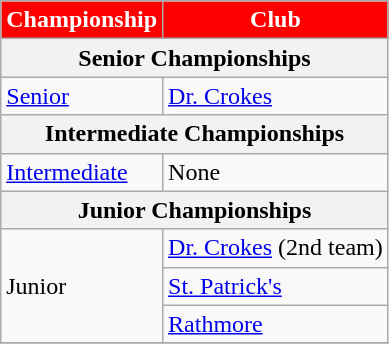<table class="wikitable sortable">
<tr>
<th style="background:red;color:white">Championship</th>
<th style="background:red;color:white">Club</th>
</tr>
<tr>
<th colspan="2">Senior Championships</th>
</tr>
<tr>
<td><a href='#'>Senior</a></td>
<td><a href='#'>Dr. Crokes</a></td>
</tr>
<tr>
<th colspan="2">Intermediate Championships</th>
</tr>
<tr>
<td><a href='#'>Intermediate</a></td>
<td>None</td>
</tr>
<tr>
<th colspan="2">Junior Championships</th>
</tr>
<tr>
<td rowspan="3">Junior</td>
<td><a href='#'>Dr. Crokes</a> (2nd team)</td>
</tr>
<tr>
<td><a href='#'>St. Patrick's</a></td>
</tr>
<tr>
<td><a href='#'>Rathmore</a></td>
</tr>
<tr>
</tr>
</table>
